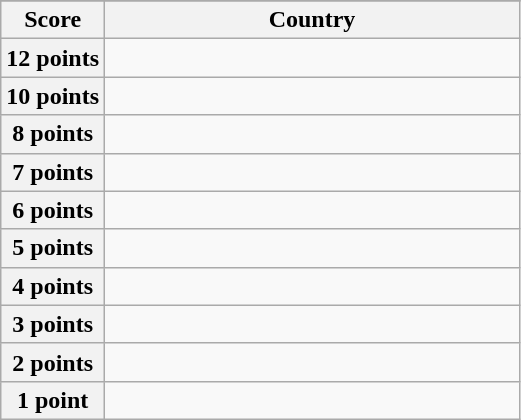<table class="wikitable">
<tr>
</tr>
<tr>
<th scope="col" width="20%">Score</th>
<th scope="col">Country</th>
</tr>
<tr>
<th scope="row">12 points</th>
<td></td>
</tr>
<tr>
<th scope="row">10 points</th>
<td></td>
</tr>
<tr>
<th scope="row">8 points</th>
<td></td>
</tr>
<tr>
<th scope="row">7 points</th>
<td></td>
</tr>
<tr>
<th scope="row">6 points</th>
<td></td>
</tr>
<tr>
<th scope="row">5 points</th>
<td></td>
</tr>
<tr>
<th scope="row">4 points</th>
<td></td>
</tr>
<tr>
<th scope="row">3 points</th>
<td></td>
</tr>
<tr>
<th scope="row">2 points</th>
<td></td>
</tr>
<tr>
<th scope="row">1 point</th>
<td></td>
</tr>
</table>
